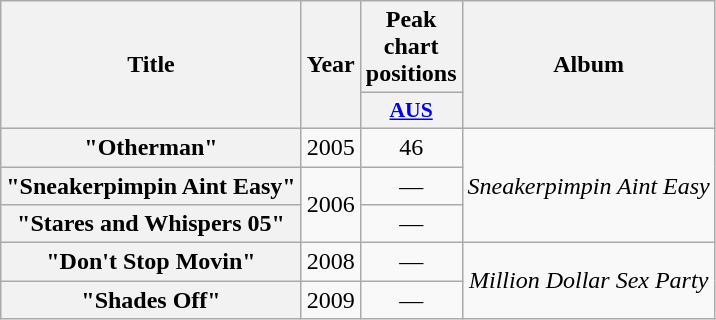<table class="wikitable plainrowheaders" style="text-align:center">
<tr>
<th scope="col" rowspan="2">Title</th>
<th scope="col" rowspan="2">Year</th>
<th scope="col" colspan="1">Peak chart positions</th>
<th scope="col" rowspan="2">Album</th>
</tr>
<tr>
<th scope="col" style="width:3em; font-size:90%"><a href='#'>AUS</a><br></th>
</tr>
<tr>
<th scope="row">"Otherman"</th>
<td>2005</td>
<td>46</td>
<td rowspan="3"><em>Sneakerpimpin Aint Easy</em></td>
</tr>
<tr>
<th scope="row">"Sneakerpimpin Aint Easy"</th>
<td rowspan="2">2006</td>
<td>—</td>
</tr>
<tr>
<th scope="row">"Stares and Whispers 05" </th>
<td>—</td>
</tr>
<tr>
<th scope="row">"Don't Stop Movin"</th>
<td>2008</td>
<td>—</td>
<td rowspan="2"><em>Million Dollar Sex Party</em></td>
</tr>
<tr>
<th scope="row">"Shades Off"</th>
<td>2009</td>
<td>—</td>
</tr>
</table>
